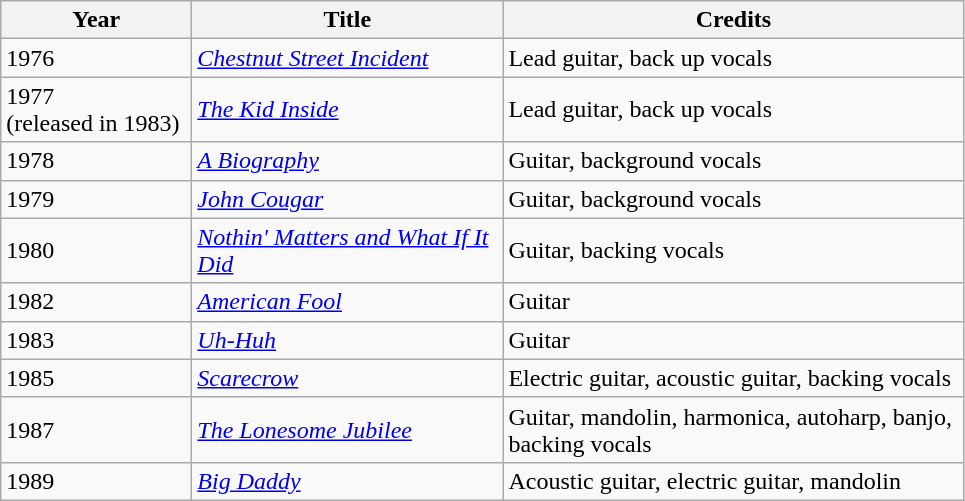<table class="wikitable">
<tr>
<th width="120pt">Year</th>
<th width="200pt">Title</th>
<th width="300pt">Credits</th>
</tr>
<tr>
<td>1976</td>
<td><em><a href='#'>Chestnut Street Incident</a></em></td>
<td>Lead guitar, back up vocals</td>
</tr>
<tr>
<td>1977<br>(released in 1983)</td>
<td><em><a href='#'>The Kid Inside</a></em></td>
<td>Lead guitar, back up vocals</td>
</tr>
<tr>
<td>1978</td>
<td><em><a href='#'>A Biography</a></em></td>
<td>Guitar, background vocals</td>
</tr>
<tr>
<td>1979</td>
<td><em><a href='#'>John Cougar</a></em></td>
<td>Guitar, background vocals</td>
</tr>
<tr>
<td>1980</td>
<td><em><a href='#'>Nothin' Matters and What If It Did</a></em></td>
<td>Guitar, backing vocals</td>
</tr>
<tr>
<td>1982</td>
<td><em><a href='#'>American Fool</a></em></td>
<td>Guitar</td>
</tr>
<tr>
<td>1983</td>
<td><em><a href='#'>Uh-Huh</a></em></td>
<td>Guitar</td>
</tr>
<tr>
<td>1985</td>
<td><em><a href='#'>Scarecrow</a></em></td>
<td>Electric guitar, acoustic guitar, backing vocals</td>
</tr>
<tr>
<td>1987</td>
<td><em><a href='#'>The Lonesome Jubilee</a></em></td>
<td>Guitar, mandolin, harmonica, autoharp, banjo, backing vocals</td>
</tr>
<tr>
<td>1989</td>
<td><em><a href='#'>Big Daddy</a></em></td>
<td>Acoustic guitar, electric guitar, mandolin</td>
</tr>
</table>
